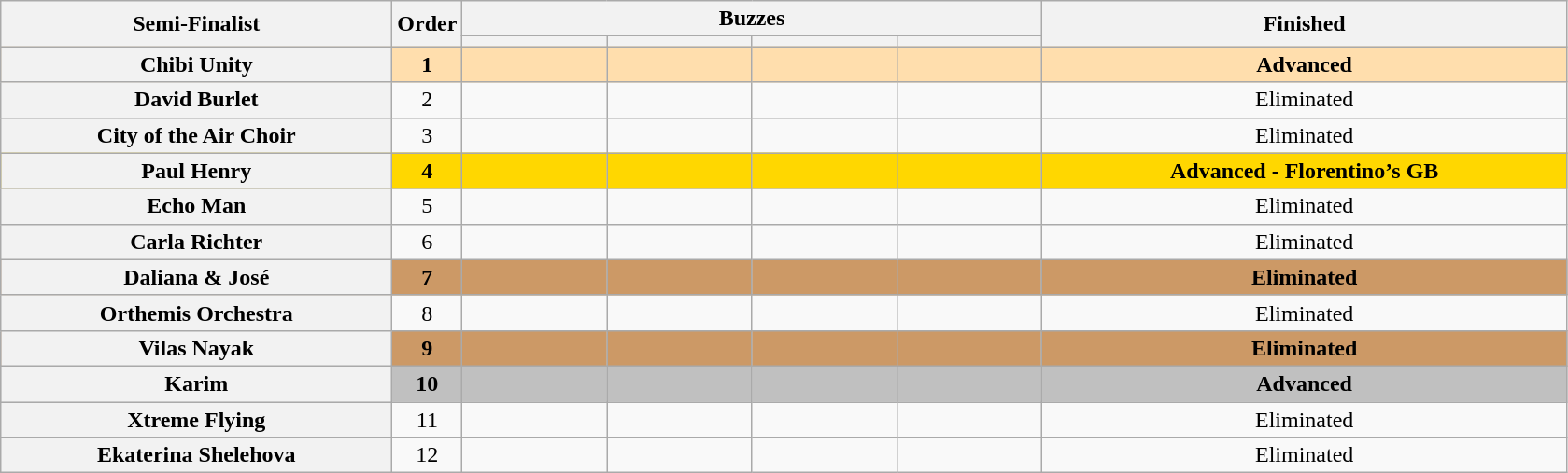<table class="wikitable plainrowheaders sortable" style="text-align:center;">
<tr>
<th scope="col" rowspan="2" class="unsortable" style="width:17em;">Semi-Finalist</th>
<th scope="col" rowspan="2" style="width:1em;">Order</th>
<th scope="col" colspan="4" class="unsortable" style="width:24em;">Buzzes</th>
<th scope="col" rowspan="2" style="width:23em;">Finished </th>
</tr>
<tr>
<th scope="col" class="unsortable" style="width:6em;"></th>
<th scope="col" class="unsortable" style="width:6em;"></th>
<th scope="col" class="unsortable" style="width:6em;"></th>
<th scope="col" class="unsortable" style="width:6em;"></th>
</tr>
<tr style="background:NavajoWhite">
<th scope="row"><strong>Chibi Unity</strong></th>
<td><strong>1</strong></td>
<td style="text-align:center;"></td>
<td style="text-align:center;"></td>
<td style="text-align:center;"></td>
<td style="text-align:center;"></td>
<td><strong>Advanced</strong></td>
</tr>
<tr>
<th scope="row">David Burlet</th>
<td>2</td>
<td style="text-align:center;"></td>
<td style="text-align:center;"></td>
<td style="text-align:center;"></td>
<td style="text-align:center;"></td>
<td>Eliminated</td>
</tr>
<tr>
<th scope="row">City of the Air Choir</th>
<td>3</td>
<td style="text-align:center;"></td>
<td style="text-align:center;"></td>
<td style="text-align:center;"></td>
<td style="text-align:center;"></td>
<td>Eliminated</td>
</tr>
<tr style="background:Gold">
<th scope="row"><strong>Paul Henry</strong></th>
<td><strong>4</strong></td>
<td style="text-align:center;"></td>
<td style="text-align:center;"></td>
<td style="text-align:center;"></td>
<td style="text-align:center;"></td>
<td><strong>Advanced - Florentino’s GB</strong></td>
</tr>
<tr>
<th scope="row">Echo Man</th>
<td>5</td>
<td style="text-align:center;"></td>
<td style="text-align:center;"></td>
<td style="text-align:center;"></td>
<td style="text-align:center;"></td>
<td>Eliminated</td>
</tr>
<tr>
<th scope="row">Carla Richter</th>
<td>6</td>
<td style="text-align:center;"></td>
<td style="text-align:center;"></td>
<td style="text-align:center;"></td>
<td style="text-align:center;"></td>
<td>Eliminated</td>
</tr>
<tr style="background:#c96">
<th scope="row"><strong>Daliana & José</strong></th>
<td><strong>7</strong></td>
<td style="text-align:center;"></td>
<td style="text-align:center;"></td>
<td style="text-align:center;"></td>
<td style="text-align:center;"></td>
<td><strong>Eliminated</strong></td>
</tr>
<tr>
<th scope="row">Orthemis Orchestra</th>
<td>8</td>
<td style="text-align:center;"></td>
<td style="text-align:center;"></td>
<td style="text-align:center;"></td>
<td style="text-align:center;"></td>
<td>Eliminated</td>
</tr>
<tr style="background:#c96">
<th scope="row"><strong>Vilas Nayak</strong></th>
<td><strong>9</strong></td>
<td style="text-align:center;"></td>
<td style="text-align:center;"></td>
<td style="text-align:center;"></td>
<td style="text-align:center;"></td>
<td><strong>Eliminated</strong></td>
</tr>
<tr style="background:silver">
<th scope="row"><strong>Karim</strong></th>
<td><strong>10</strong></td>
<td style="text-align:center;"></td>
<td style="text-align:center;"></td>
<td style="text-align:center;"></td>
<td style="text-align:center;"></td>
<td><strong>Advanced</strong></td>
</tr>
<tr>
<th scope="row">Xtreme Flying</th>
<td>11</td>
<td style="text-align:center;"></td>
<td style="text-align:center;"></td>
<td style="text-align:center;"></td>
<td style="text-align:center;"></td>
<td>Eliminated</td>
</tr>
<tr>
<th scope="row">Ekaterina Shelehova</th>
<td>12</td>
<td style="text-align:center;"></td>
<td style="text-align:center;"></td>
<td style="text-align:center;"></td>
<td style="text-align:center;"></td>
<td>Eliminated</td>
</tr>
</table>
